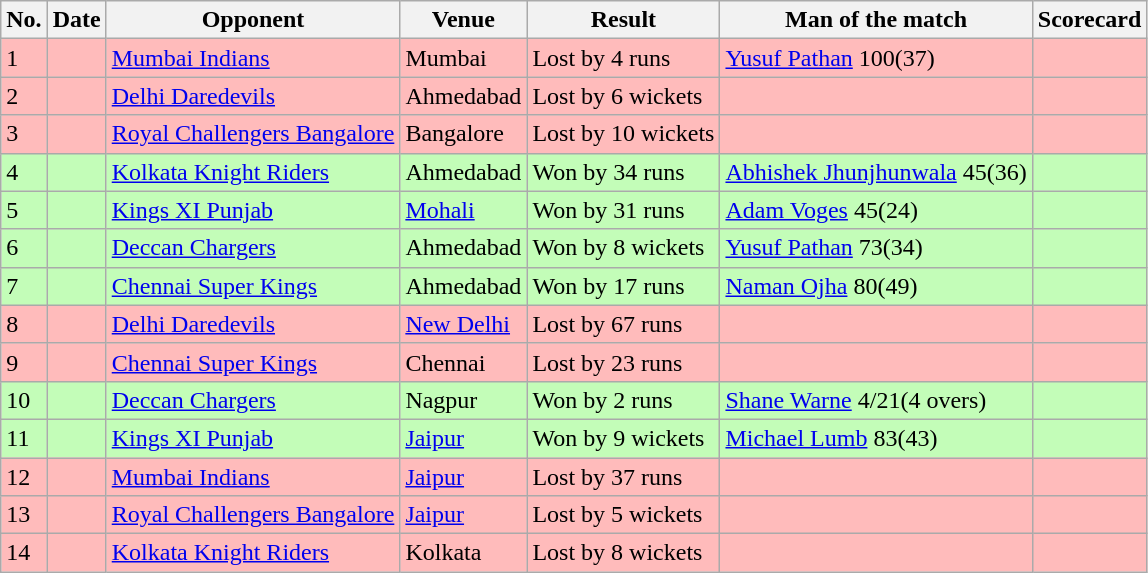<table class="wikitable sortable">
<tr>
<th>No.</th>
<th>Date</th>
<th>Opponent</th>
<th>Venue</th>
<th>Result</th>
<th>Man of the match</th>
<th>Scorecard</th>
</tr>
<tr style="background:#fbb;">
<td>1</td>
<td></td>
<td><a href='#'>Mumbai Indians</a></td>
<td>Mumbai</td>
<td>Lost by 4 runs</td>
<td><a href='#'>Yusuf Pathan</a> 100(37)</td>
<td></td>
</tr>
<tr style="background:#fbb;">
<td>2</td>
<td></td>
<td><a href='#'>Delhi Daredevils</a></td>
<td>Ahmedabad</td>
<td>Lost by 6 wickets</td>
<td></td>
<td></td>
</tr>
<tr style="background:#fbb;">
<td>3</td>
<td></td>
<td><a href='#'>Royal Challengers Bangalore</a></td>
<td>Bangalore</td>
<td>Lost by 10 wickets</td>
<td></td>
<td></td>
</tr>
<tr style="background:#c3fdb8;">
<td>4</td>
<td></td>
<td><a href='#'>Kolkata Knight Riders</a></td>
<td>Ahmedabad</td>
<td>Won by 34 runs</td>
<td><a href='#'>Abhishek Jhunjhunwala</a> 45(36)</td>
<td></td>
</tr>
<tr style="background:#c3fdb8;">
<td>5</td>
<td></td>
<td><a href='#'>Kings XI Punjab</a></td>
<td><a href='#'>Mohali</a></td>
<td>Won by 31 runs</td>
<td><a href='#'>Adam Voges</a> 45(24)</td>
<td></td>
</tr>
<tr style="background:#c3fdb8;">
<td>6</td>
<td></td>
<td><a href='#'>Deccan Chargers</a></td>
<td>Ahmedabad</td>
<td>Won by 8 wickets</td>
<td><a href='#'>Yusuf Pathan</a> 73(34)</td>
<td></td>
</tr>
<tr style="background:#c3fdb8;">
<td>7</td>
<td></td>
<td><a href='#'>Chennai Super Kings</a></td>
<td>Ahmedabad</td>
<td>Won by 17 runs</td>
<td><a href='#'>Naman Ojha</a> 80(49)</td>
<td></td>
</tr>
<tr style="background:#fbb;">
<td>8</td>
<td></td>
<td><a href='#'>Delhi Daredevils</a></td>
<td><a href='#'>New Delhi</a></td>
<td>Lost by 67 runs</td>
<td></td>
<td></td>
</tr>
<tr style="background:#fbb;">
<td>9</td>
<td></td>
<td><a href='#'>Chennai Super Kings</a></td>
<td>Chennai</td>
<td>Lost by 23 runs</td>
<td></td>
<td></td>
</tr>
<tr style="background:#c3fdb8;">
<td>10</td>
<td></td>
<td><a href='#'>Deccan Chargers</a></td>
<td>Nagpur</td>
<td>Won by 2 runs</td>
<td><a href='#'>Shane Warne</a> 4/21(4 overs)</td>
<td></td>
</tr>
<tr style="background:#c3fdb8;">
<td>11</td>
<td></td>
<td><a href='#'>Kings XI Punjab</a></td>
<td><a href='#'>Jaipur</a></td>
<td>Won by 9 wickets</td>
<td><a href='#'>Michael Lumb</a> 83(43)</td>
<td></td>
</tr>
<tr style="background:#fbb;">
<td>12</td>
<td></td>
<td><a href='#'>Mumbai Indians</a></td>
<td><a href='#'>Jaipur</a></td>
<td>Lost by 37 runs</td>
<td></td>
<td></td>
</tr>
<tr style="background:#fbb;">
<td>13</td>
<td></td>
<td><a href='#'>Royal Challengers Bangalore</a></td>
<td><a href='#'>Jaipur</a></td>
<td>Lost by 5 wickets</td>
<td></td>
<td></td>
</tr>
<tr style="background:#fbb;">
<td>14</td>
<td></td>
<td><a href='#'>Kolkata Knight Riders</a></td>
<td>Kolkata</td>
<td>Lost by 8 wickets</td>
<td></td>
<td></td>
</tr>
</table>
